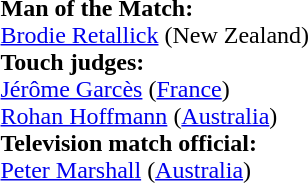<table style="width:50%">
<tr>
<td><br><strong>Man of the Match:</strong>
<br><a href='#'>Brodie Retallick</a> (New Zealand)<br><strong>Touch judges:</strong>
<br><a href='#'>Jérôme Garcès</a> (<a href='#'>France</a>)
<br><a href='#'>Rohan Hoffmann</a> (<a href='#'>Australia</a>)
<br><strong>Television match official:</strong>
<br><a href='#'>Peter Marshall</a> (<a href='#'>Australia</a>)</td>
</tr>
</table>
